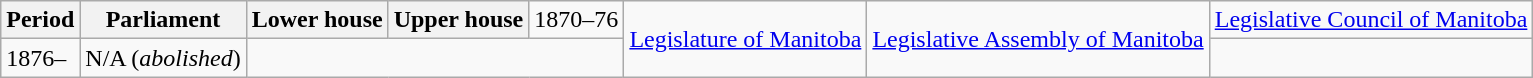<table class="wikitable">
<tr>
<th>Period</th>
<th>Parliament</th>
<th>Lower house</th>
<th>Upper house</th>
<td>1870–76</td>
<td rowspan="2"><a href='#'>Legislature of Manitoba</a></td>
<td rowspan="2"><a href='#'>Legislative Assembly of Manitoba</a></td>
<td><a href='#'>Legislative Council of Manitoba</a></td>
</tr>
<tr>
<td>1876–</td>
<td>N/A (<em>abolished</em>)</td>
</tr>
</table>
